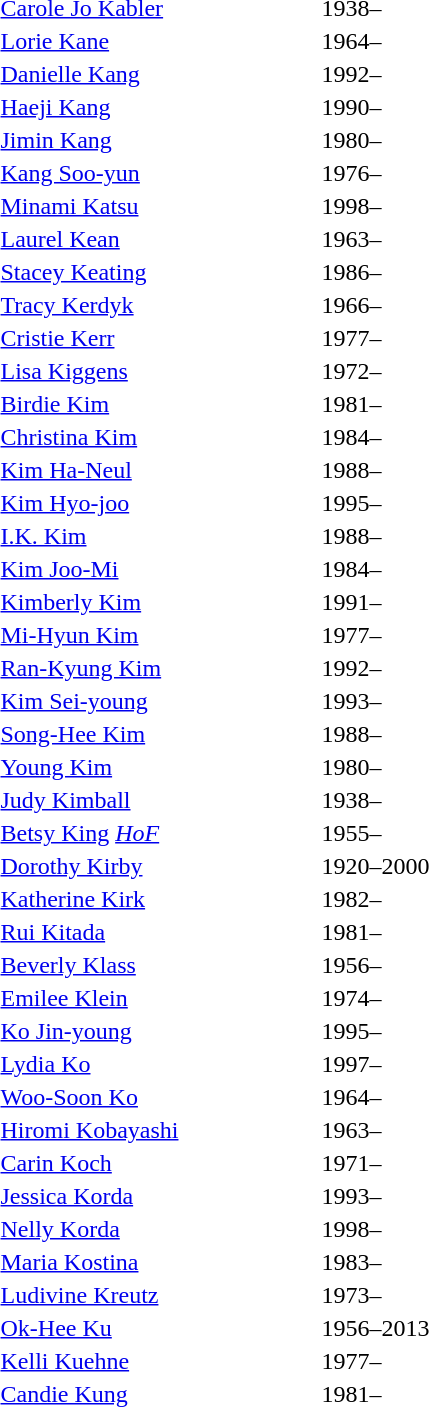<table>
<tr>
<td style="width:210px"> <a href='#'>Carole Jo Kabler</a></td>
<td>1938–</td>
</tr>
<tr>
<td> <a href='#'>Lorie Kane</a></td>
<td>1964–</td>
</tr>
<tr>
<td> <a href='#'>Danielle Kang</a></td>
<td>1992–</td>
</tr>
<tr>
<td> <a href='#'>Haeji Kang</a></td>
<td>1990–</td>
</tr>
<tr>
<td> <a href='#'>Jimin Kang</a></td>
<td>1980–</td>
</tr>
<tr>
<td> <a href='#'>Kang Soo-yun</a></td>
<td>1976–</td>
</tr>
<tr>
<td> <a href='#'>Minami Katsu</a></td>
<td>1998–</td>
</tr>
<tr>
<td> <a href='#'>Laurel Kean</a></td>
<td>1963–</td>
</tr>
<tr>
<td> <a href='#'>Stacey Keating</a></td>
<td>1986–</td>
</tr>
<tr>
<td> <a href='#'>Tracy Kerdyk</a></td>
<td>1966–</td>
</tr>
<tr>
<td> <a href='#'>Cristie Kerr</a></td>
<td>1977–</td>
</tr>
<tr>
<td> <a href='#'>Lisa Kiggens</a></td>
<td>1972–</td>
</tr>
<tr>
<td> <a href='#'>Birdie Kim</a></td>
<td>1981–</td>
</tr>
<tr>
<td> <a href='#'>Christina Kim</a></td>
<td>1984–</td>
</tr>
<tr>
<td> <a href='#'>Kim Ha-Neul</a></td>
<td>1988–</td>
</tr>
<tr>
<td> <a href='#'>Kim Hyo-joo</a></td>
<td>1995–</td>
</tr>
<tr>
<td> <a href='#'>I.K. Kim</a></td>
<td>1988–</td>
</tr>
<tr>
<td> <a href='#'>Kim Joo-Mi</a></td>
<td>1984–</td>
</tr>
<tr>
<td> <a href='#'>Kimberly Kim</a></td>
<td>1991–</td>
</tr>
<tr>
<td> <a href='#'>Mi-Hyun Kim</a></td>
<td>1977–</td>
</tr>
<tr>
<td> <a href='#'>Ran-Kyung Kim</a></td>
<td>1992–</td>
</tr>
<tr>
<td> <a href='#'>Kim Sei-young</a></td>
<td>1993–</td>
</tr>
<tr>
<td> <a href='#'>Song-Hee Kim</a></td>
<td>1988–</td>
</tr>
<tr>
<td> <a href='#'>Young Kim</a></td>
<td>1980–</td>
</tr>
<tr>
<td> <a href='#'>Judy Kimball</a></td>
<td>1938–</td>
</tr>
<tr>
<td> <a href='#'>Betsy King</a> <em><a href='#'><span>HoF</span></a></em></td>
<td>1955–</td>
</tr>
<tr>
<td> <a href='#'>Dorothy Kirby</a></td>
<td>1920–2000</td>
</tr>
<tr>
<td> <a href='#'>Katherine Kirk</a></td>
<td>1982–</td>
</tr>
<tr>
<td> <a href='#'>Rui Kitada</a></td>
<td>1981–</td>
</tr>
<tr>
<td> <a href='#'>Beverly Klass</a></td>
<td>1956–</td>
</tr>
<tr>
<td> <a href='#'>Emilee Klein</a></td>
<td>1974–</td>
</tr>
<tr>
<td> <a href='#'>Ko Jin-young</a></td>
<td>1995–</td>
</tr>
<tr>
<td> <a href='#'>Lydia Ko</a></td>
<td>1997–</td>
</tr>
<tr>
<td> <a href='#'>Woo-Soon Ko</a></td>
<td>1964–</td>
</tr>
<tr>
<td> <a href='#'>Hiromi Kobayashi</a></td>
<td>1963–</td>
</tr>
<tr>
<td> <a href='#'>Carin Koch</a></td>
<td>1971–</td>
</tr>
<tr>
<td> <a href='#'>Jessica Korda</a></td>
<td>1993–</td>
</tr>
<tr>
<td> <a href='#'>Nelly Korda</a></td>
<td>1998–</td>
</tr>
<tr>
<td> <a href='#'>Maria Kostina</a></td>
<td>1983–</td>
</tr>
<tr>
<td> <a href='#'>Ludivine Kreutz</a></td>
<td>1973–</td>
</tr>
<tr>
<td> <a href='#'>Ok-Hee Ku</a></td>
<td>1956–2013</td>
</tr>
<tr>
<td> <a href='#'>Kelli Kuehne</a></td>
<td>1977–</td>
</tr>
<tr>
<td>  <a href='#'>Candie Kung</a></td>
<td>1981–</td>
</tr>
</table>
